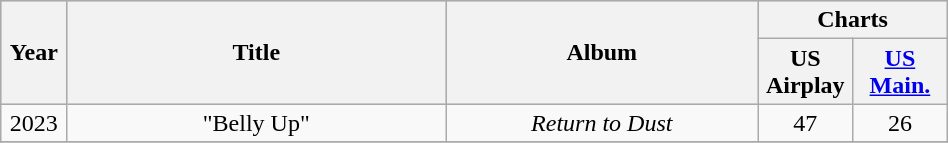<table class="wikitable" style="text-align:center; width:50%">
<tr bgcolor="#cccccc">
<th style="width:7%" rowspan="2">Year</th>
<th style="width:40%" rowspan="2">Title</th>
<th rowspan="2">Album</th>
<th style="width:30%" colspan="2">Charts</th>
</tr>
<tr>
<th style="width:10%">US Airplay</th>
<th style="width:10%"><a href='#'>US Main.</a><br></th>
</tr>
<tr>
<td>2023</td>
<td>"Belly Up"</td>
<td><em>Return to Dust</em></td>
<td>47</td>
<td>26</td>
</tr>
<tr>
</tr>
</table>
